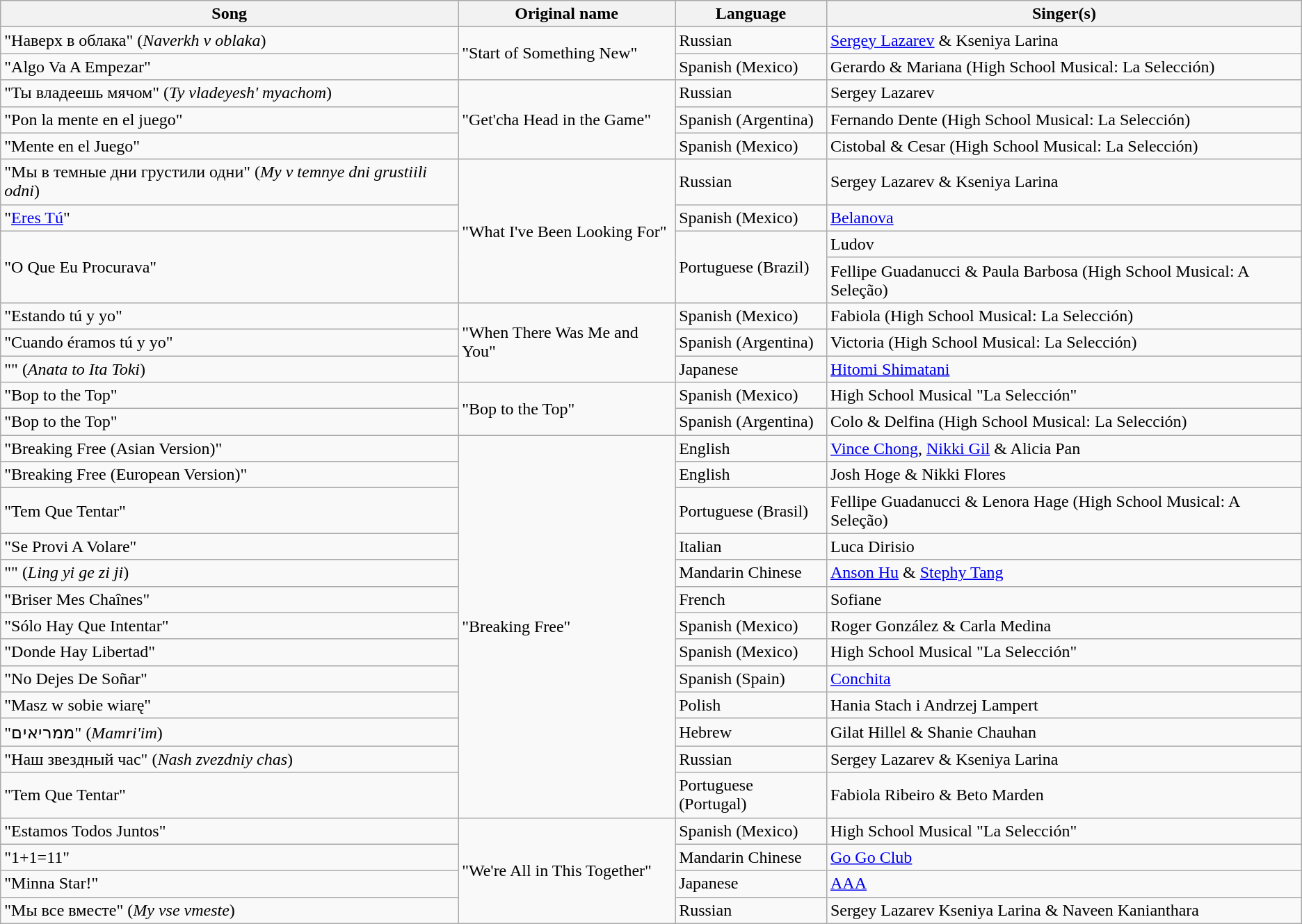<table class="wikitable sortable">
<tr>
<th>Song</th>
<th>Original name</th>
<th>Language</th>
<th>Singer(s)</th>
</tr>
<tr>
<td>"Наверх в облака" (<em>Naverkh v oblaka</em>)</td>
<td rowspan="2">"Start of Something New"</td>
<td>Russian</td>
<td><a href='#'>Sergey Lazarev</a> & Kseniya Larina</td>
</tr>
<tr>
<td>"Algo Va A Empezar"</td>
<td>Spanish (Mexico)</td>
<td>Gerardo & Mariana (High School Musical: La Selección)</td>
</tr>
<tr>
<td>"Ты владеешь мячом" (<em>Ty vladeyesh' myachom</em>)</td>
<td rowspan="3">"Get'cha Head in the Game"</td>
<td>Russian</td>
<td>Sergey Lazarev</td>
</tr>
<tr>
<td>"Pon la mente en el juego"</td>
<td>Spanish (Argentina)</td>
<td>Fernando Dente (High School Musical: La Selección)</td>
</tr>
<tr>
<td>"Mente en el Juego"</td>
<td>Spanish (Mexico)</td>
<td>Cistobal & Cesar (High School Musical: La Selección)</td>
</tr>
<tr>
<td>"Мы в темные дни грустили одни" (<em>My v temnye dni grustiili odni</em>)</td>
<td rowspan="4">"What I've Been Looking For"</td>
<td>Russian</td>
<td>Sergey Lazarev & Kseniya Larina</td>
</tr>
<tr>
<td>"<a href='#'>Eres Tú</a>"</td>
<td>Spanish (Mexico)</td>
<td><a href='#'>Belanova</a></td>
</tr>
<tr>
<td rowspan="2">"O Que Eu Procurava"</td>
<td rowspan="2">Portuguese (Brazil)</td>
<td>Ludov</td>
</tr>
<tr>
<td>Fellipe Guadanucci & Paula Barbosa (High School Musical: A Seleção)</td>
</tr>
<tr>
<td>"Estando tú y yo"</td>
<td rowspan="3">"When There Was Me and You"</td>
<td>Spanish (Mexico)</td>
<td>Fabiola (High School Musical: La Selección)</td>
</tr>
<tr>
<td>"Cuando éramos tú y yo"</td>
<td>Spanish (Argentina)</td>
<td>Victoria (High School Musical: La Selección)</td>
</tr>
<tr>
<td>"" (<em>Anata to Ita Toki</em>)</td>
<td>Japanese</td>
<td><a href='#'>Hitomi Shimatani</a></td>
</tr>
<tr>
<td>"Bop to the Top"</td>
<td rowspan="2">"Bop to the Top"</td>
<td>Spanish (Mexico)</td>
<td>High School Musical "La Selección"</td>
</tr>
<tr>
<td>"Bop to the Top"</td>
<td>Spanish (Argentina)</td>
<td>Colo & Delfina (High School Musical: La Selección)</td>
</tr>
<tr>
<td>"Breaking Free (Asian Version)"</td>
<td rowspan="13">"Breaking Free"</td>
<td>English</td>
<td><a href='#'>Vince Chong</a>, <a href='#'>Nikki Gil</a> & Alicia Pan</td>
</tr>
<tr>
<td>"Breaking Free (European Version)"</td>
<td>English</td>
<td>Josh Hoge & Nikki Flores</td>
</tr>
<tr>
<td>"Tem Que Tentar"</td>
<td>Portuguese (Brasil)</td>
<td>Fellipe Guadanucci & Lenora Hage  (High School Musical: A Seleção)</td>
</tr>
<tr>
<td>"Se Provi A Volare"</td>
<td>Italian</td>
<td>Luca Dirisio</td>
</tr>
<tr>
<td>"" (<em>Ling yi ge zi ji</em>)</td>
<td>Mandarin Chinese</td>
<td><a href='#'>Anson Hu</a> & <a href='#'>Stephy Tang</a></td>
</tr>
<tr>
<td>"Briser Mes Chaînes"</td>
<td>French</td>
<td>Sofiane</td>
</tr>
<tr>
<td>"Sólo Hay Que Intentar"</td>
<td>Spanish (Mexico)</td>
<td>Roger González & Carla Medina</td>
</tr>
<tr>
<td>"Donde Hay Libertad"</td>
<td>Spanish (Mexico)</td>
<td>High School Musical "La Selección"</td>
</tr>
<tr>
<td>"No Dejes De Soñar"</td>
<td>Spanish (Spain)</td>
<td><a href='#'>Conchita</a></td>
</tr>
<tr>
<td>"Masz w sobie wiarę"</td>
<td>Polish</td>
<td>Hania Stach i Andrzej Lampert</td>
</tr>
<tr>
<td>"ממריאים" (<em>Mamri'im</em>)</td>
<td>Hebrew</td>
<td>Gilat Hillel & Shanie Chauhan</td>
</tr>
<tr>
<td>"Наш звездный час" (<em>Nash zvezdniy chas</em>)</td>
<td>Russian</td>
<td>Sergey Lazarev & Kseniya Larina</td>
</tr>
<tr>
<td>"Tem Que Tentar"</td>
<td>Portuguese (Portugal)</td>
<td>Fabiola Ribeiro & Beto Marden</td>
</tr>
<tr>
<td>"Estamos Todos Juntos"</td>
<td rowspan="4">"We're All in This Together"</td>
<td>Spanish (Mexico)</td>
<td>High School Musical "La Selección"</td>
</tr>
<tr>
<td>"1+1=11"</td>
<td>Mandarin Chinese</td>
<td><a href='#'>Go Go Club</a></td>
</tr>
<tr>
<td>"Minna Star!"</td>
<td>Japanese</td>
<td><a href='#'>AAA</a></td>
</tr>
<tr>
<td>"Мы все вместе" (<em>My vse vmeste</em>)</td>
<td>Russian</td>
<td>Sergey Lazarev Kseniya Larina & Naveen Kanianthara</td>
</tr>
</table>
